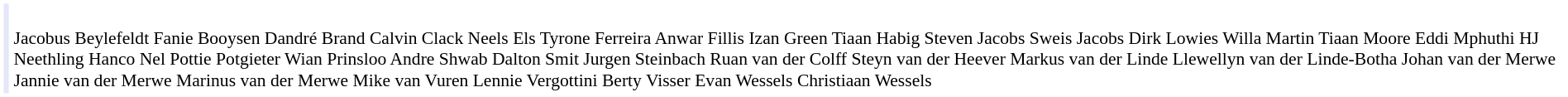<table cellpadding="2" style="border: 1px solid white; font-size:90%;">
<tr>
<td style="text-align:right;" bgcolor="lavender"></td>
<td style="text-align:left;"><br>Jacobus Beylefeldt Fanie Booysen Dandré Brand Calvin Clack Neels Els Tyrone Ferreira Anwar Fillis Izan Green Tiaan Habig Steven Jacobs Sweis Jacobs Dirk Lowies Willa Martin Tiaan Moore Eddi Mphuthi HJ Neethling Hanco Nel Pottie Potgieter Wian Prinsloo Andre Shwab Dalton Smit Jurgen Steinbach Ruan van der Colff Steyn van der Heever Markus van der Linde Llewellyn van der Linde-Botha Johan van der Merwe Jannie van der Merwe Marinus van der Merwe Mike van Vuren Lennie Vergottini Berty Visser Evan Wessels Christiaan Wessels</td>
</tr>
</table>
